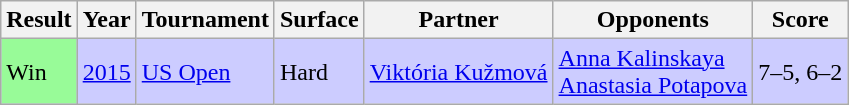<table class=wikitable>
<tr>
<th>Result</th>
<th>Year</th>
<th>Tournament</th>
<th>Surface</th>
<th>Partner</th>
<th>Opponents</th>
<th>Score</th>
</tr>
<tr style="background:#ccccff;">
<td style="background:#98fb98;">Win</td>
<td><a href='#'>2015</a></td>
<td><a href='#'>US Open</a></td>
<td>Hard</td>
<td> <a href='#'>Viktória Kužmová</a></td>
<td> <a href='#'>Anna Kalinskaya</a> <br>  <a href='#'>Anastasia Potapova</a></td>
<td>7–5, 6–2</td>
</tr>
</table>
